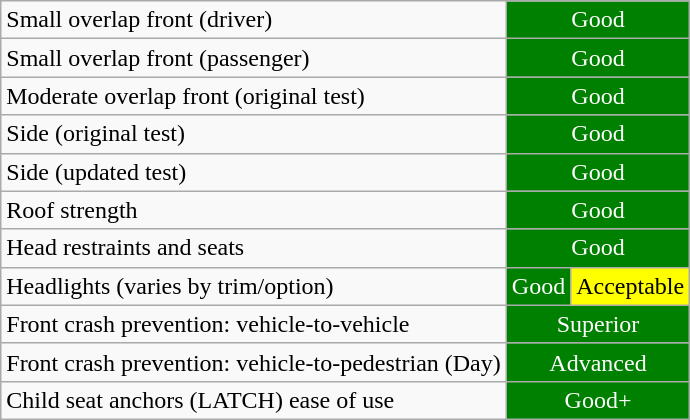<table class="wikitable">
<tr>
<td>Small overlap front (driver)</td>
<td colspan="2" style="text-align:center;color:white;background:green">Good</td>
</tr>
<tr>
<td>Small overlap front (passenger)</td>
<td colspan="2" style="text-align:center;color:white;background:green">Good</td>
</tr>
<tr>
<td>Moderate overlap front (original test)</td>
<td colspan="2" style="text-align:center;color:white;background:green">Good</td>
</tr>
<tr>
<td>Side (original test)</td>
<td colspan="2" style="text-align:center;color:white;background:green">Good</td>
</tr>
<tr>
<td>Side (updated test)</td>
<td colspan="2" style="text-align:center;color:white;background:green">Good</td>
</tr>
<tr>
<td>Roof strength</td>
<td colspan="2" style="text-align:center;color:white;background:green">Good</td>
</tr>
<tr>
<td>Head restraints and seats</td>
<td colspan="2" style="text-align:center;color:white;background:green">Good</td>
</tr>
<tr>
<td>Headlights (varies by trim/option)</td>
<td colspan="1" style="text-align:center;color:white;background:green">Good</td>
<td colspan="1" style="text-align:center;color:black;background:yellow">Acceptable</td>
</tr>
<tr>
<td>Front crash prevention: vehicle-to-vehicle</td>
<td colspan="2" style="text-align:center;color:white;background:green">Superior</td>
</tr>
<tr>
<td>Front crash prevention: vehicle-to-pedestrian (Day)</td>
<td colspan="2" style="text-align:center;color:white;background:green">Advanced</td>
</tr>
<tr>
<td>Child seat anchors (LATCH) ease of use</td>
<td colspan="2" style="text-align:center;color:white;background:green">Good+</td>
</tr>
</table>
